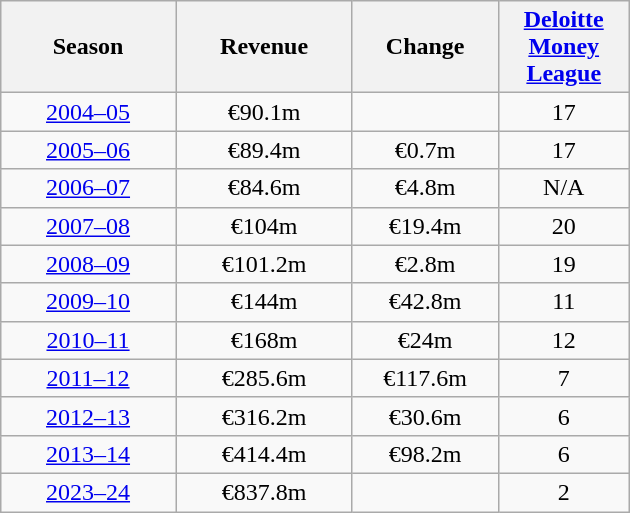<table class="wikitable" border="1" style="text-align:center; margin-left:1em; float:right;">
<tr>
<th width="110">Season</th>
<th width="110">Revenue</th>
<th width="90">Change</th>
<th width="80"><a href='#'>Deloitte <br> Money League</a></th>
</tr>
<tr>
<td align="center"><a href='#'>2004–05</a></td>
<td>€90.1m</td>
<td></td>
<td>17</td>
</tr>
<tr>
<td align="center"><a href='#'>2005–06</a></td>
<td>€89.4m</td>
<td>€0.7m</td>
<td>17 </td>
</tr>
<tr>
<td align="center"><a href='#'>2006–07</a></td>
<td>€84.6m</td>
<td>€4.8m</td>
<td>N/A</td>
</tr>
<tr>
<td align="center"><a href='#'>2007–08</a></td>
<td>€104m</td>
<td>€19.4m</td>
<td>20</td>
</tr>
<tr>
<td align="center"><a href='#'>2008–09</a></td>
<td>€101.2m</td>
<td>€2.8m</td>
<td>19</td>
</tr>
<tr>
<td align="center"><a href='#'>2009–10</a></td>
<td>€144m</td>
<td> €42.8m</td>
<td>11</td>
</tr>
<tr>
<td align="center"><a href='#'>2010–11</a></td>
<td>€168m</td>
<td> €24m</td>
<td>12</td>
</tr>
<tr>
<td align="center"><a href='#'>2011–12</a></td>
<td>€285.6m</td>
<td> €117.6m</td>
<td>7</td>
</tr>
<tr>
<td align="center"><a href='#'>2012–13</a></td>
<td>€316.2m</td>
<td> €30.6m</td>
<td>6</td>
</tr>
<tr>
<td align="center"><a href='#'>2013–14</a></td>
<td>€414.4m</td>
<td> €98.2m</td>
<td>6</td>
</tr>
<tr>
<td align="center"><a href='#'>2023–24</a></td>
<td>€837.8m</td>
<td></td>
<td>2</td>
</tr>
</table>
